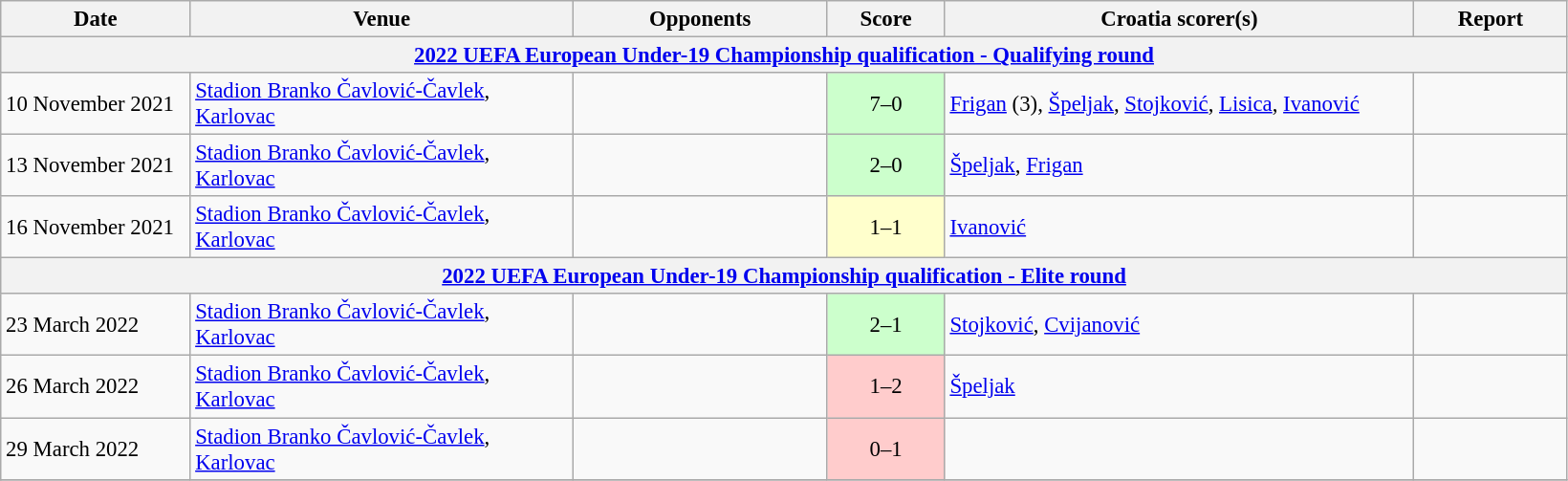<table class="wikitable" style="font-size:95%;">
<tr>
<th width=125>Date</th>
<th width=260>Venue</th>
<th width=170>Opponents</th>
<th width= 75>Score</th>
<th width=320>Croatia scorer(s)</th>
<th width=100>Report</th>
</tr>
<tr>
<th colspan=7><a href='#'>2022 UEFA European Under-19 Championship qualification - Qualifying round</a></th>
</tr>
<tr>
<td>10 November 2021</td>
<td><a href='#'>Stadion Branko Čavlović-Čavlek</a>, <a href='#'>Karlovac</a></td>
<td></td>
<td align=center bgcolor=#CCFFCC>7–0</td>
<td><a href='#'>Frigan</a> (3), <a href='#'>Špeljak</a>, <a href='#'>Stojković</a>, <a href='#'>Lisica</a>, <a href='#'>Ivanović</a></td>
<td></td>
</tr>
<tr>
<td>13 November 2021</td>
<td><a href='#'>Stadion Branko Čavlović-Čavlek</a>, <a href='#'>Karlovac</a></td>
<td></td>
<td align=center bgcolor=#CCFFCC>2–0</td>
<td><a href='#'>Špeljak</a>, <a href='#'>Frigan</a></td>
<td></td>
</tr>
<tr>
<td>16 November 2021</td>
<td><a href='#'>Stadion Branko Čavlović-Čavlek</a>, <a href='#'>Karlovac</a></td>
<td></td>
<td align=center bgcolor=#FFFFCC>1–1</td>
<td><a href='#'>Ivanović</a></td>
<td></td>
</tr>
<tr>
<th colspan=7><a href='#'>2022 UEFA European Under-19 Championship qualification - Elite round</a></th>
</tr>
<tr>
<td>23 March 2022</td>
<td><a href='#'>Stadion Branko Čavlović-Čavlek</a>, <a href='#'>Karlovac</a></td>
<td></td>
<td align=center bgcolor=#CCFFCC>2–1</td>
<td><a href='#'>Stojković</a>, <a href='#'>Cvijanović</a></td>
<td></td>
</tr>
<tr>
<td>26 March 2022</td>
<td><a href='#'>Stadion Branko Čavlović-Čavlek</a>, <a href='#'>Karlovac</a></td>
<td></td>
<td align=center bgcolor=#FFCCCC>1–2</td>
<td><a href='#'>Špeljak</a></td>
<td></td>
</tr>
<tr>
<td>29 March 2022</td>
<td><a href='#'>Stadion Branko Čavlović-Čavlek</a>, <a href='#'>Karlovac</a></td>
<td></td>
<td align=center bgcolor=#FFCCCC>0–1</td>
<td></td>
<td></td>
</tr>
<tr>
</tr>
</table>
